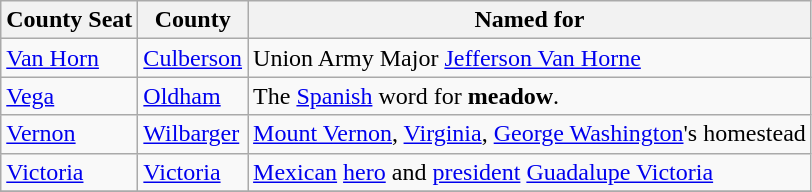<table class="wikitable">
<tr>
<th>County Seat</th>
<th>County</th>
<th>Named for</th>
</tr>
<tr valign="top">
<td><a href='#'>Van Horn</a></td>
<td><a href='#'>Culberson</a></td>
<td>Union Army Major <a href='#'>Jefferson Van Horne</a></td>
</tr>
<tr>
<td><a href='#'>Vega</a></td>
<td><a href='#'>Oldham</a></td>
<td>The <a href='#'>Spanish</a> word for <strong>meadow</strong>.</td>
</tr>
<tr>
<td><a href='#'>Vernon</a></td>
<td><a href='#'>Wilbarger</a></td>
<td><a href='#'>Mount Vernon</a>, <a href='#'>Virginia</a>, <a href='#'>George Washington</a>'s homestead</td>
</tr>
<tr>
<td><a href='#'>Victoria</a></td>
<td><a href='#'>Victoria</a></td>
<td><a href='#'>Mexican</a> <a href='#'>hero</a> and <a href='#'>president</a> <a href='#'>Guadalupe Victoria</a></td>
</tr>
<tr>
</tr>
</table>
